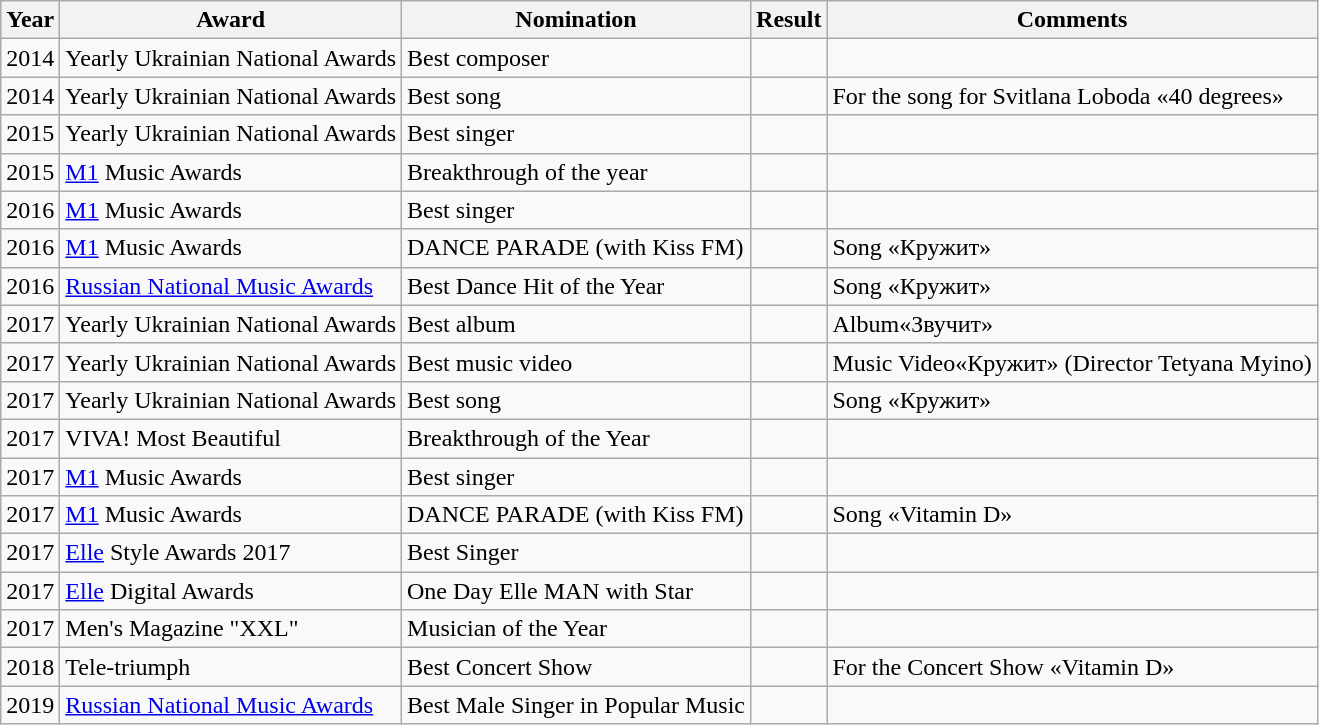<table class="wikitable">
<tr>
<th>Year</th>
<th>Award</th>
<th>Nomination</th>
<th>Result</th>
<th>Comments</th>
</tr>
<tr>
<td>2014</td>
<td>Yearly Ukrainian National Awards</td>
<td>Best composer</td>
<td></td>
<td></td>
</tr>
<tr>
<td>2014</td>
<td>Yearly Ukrainian National Awards</td>
<td>Best song</td>
<td></td>
<td>For the song for Svitlana Loboda «40 degrees»</td>
</tr>
<tr>
<td>2015</td>
<td>Yearly Ukrainian National Awards</td>
<td>Best singer</td>
<td></td>
<td></td>
</tr>
<tr>
<td>2015</td>
<td><a href='#'>M1</a> Music Awards</td>
<td>Breakthrough of the year</td>
<td></td>
<td></td>
</tr>
<tr>
<td>2016</td>
<td><a href='#'>M1</a> Music Awards</td>
<td>Best singer</td>
<td></td>
<td></td>
</tr>
<tr>
<td>2016</td>
<td><a href='#'>M1</a> Music Awards</td>
<td>DANCE PARADE (with Kiss FM)</td>
<td></td>
<td>Song «Кружит»</td>
</tr>
<tr>
<td>2016</td>
<td><a href='#'>Russian National Music Awards</a></td>
<td>Best Dance Hit of the Year</td>
<td></td>
<td>Song  «Кружит»</td>
</tr>
<tr>
<td>2017</td>
<td>Yearly Ukrainian National Awards</td>
<td>Best album</td>
<td></td>
<td>Album«Звучит»</td>
</tr>
<tr>
<td>2017</td>
<td>Yearly Ukrainian National Awards</td>
<td>Best music video</td>
<td></td>
<td>Music Video«Кружит» (Director Tetyana Myino)</td>
</tr>
<tr>
<td>2017</td>
<td>Yearly Ukrainian National Awards</td>
<td>Best song</td>
<td></td>
<td>Song «Кружит»</td>
</tr>
<tr>
<td>2017</td>
<td>VIVA! Most Beautiful</td>
<td>Breakthrough of the Year</td>
<td></td>
<td></td>
</tr>
<tr>
<td>2017</td>
<td><a href='#'>M1</a> Music Awards</td>
<td>Best singer</td>
<td></td>
<td></td>
</tr>
<tr>
<td>2017</td>
<td><a href='#'>M1</a> Music Awards</td>
<td>DANCE PARADE (with Kiss FM)</td>
<td></td>
<td>Song «Vitamin D»</td>
</tr>
<tr>
<td>2017</td>
<td><a href='#'>Elle</a> Style Awards 2017</td>
<td>Best Singer</td>
<td></td>
<td></td>
</tr>
<tr>
<td>2017</td>
<td><a href='#'>Elle</a> Digital Awards</td>
<td>One Day Elle MAN with Star</td>
<td></td>
<td></td>
</tr>
<tr>
<td>2017</td>
<td>Men's Magazine "XXL"</td>
<td>Musician of the Year</td>
<td></td>
<td></td>
</tr>
<tr>
<td>2018</td>
<td>Tele-triumph</td>
<td>Best Concert Show</td>
<td></td>
<td>For the Concert Show «Vitamin D»</td>
</tr>
<tr>
<td>2019</td>
<td><a href='#'>Russian National Music Awards</a></td>
<td>Best Male Singer in Popular Music</td>
<td></td>
<td></td>
</tr>
</table>
